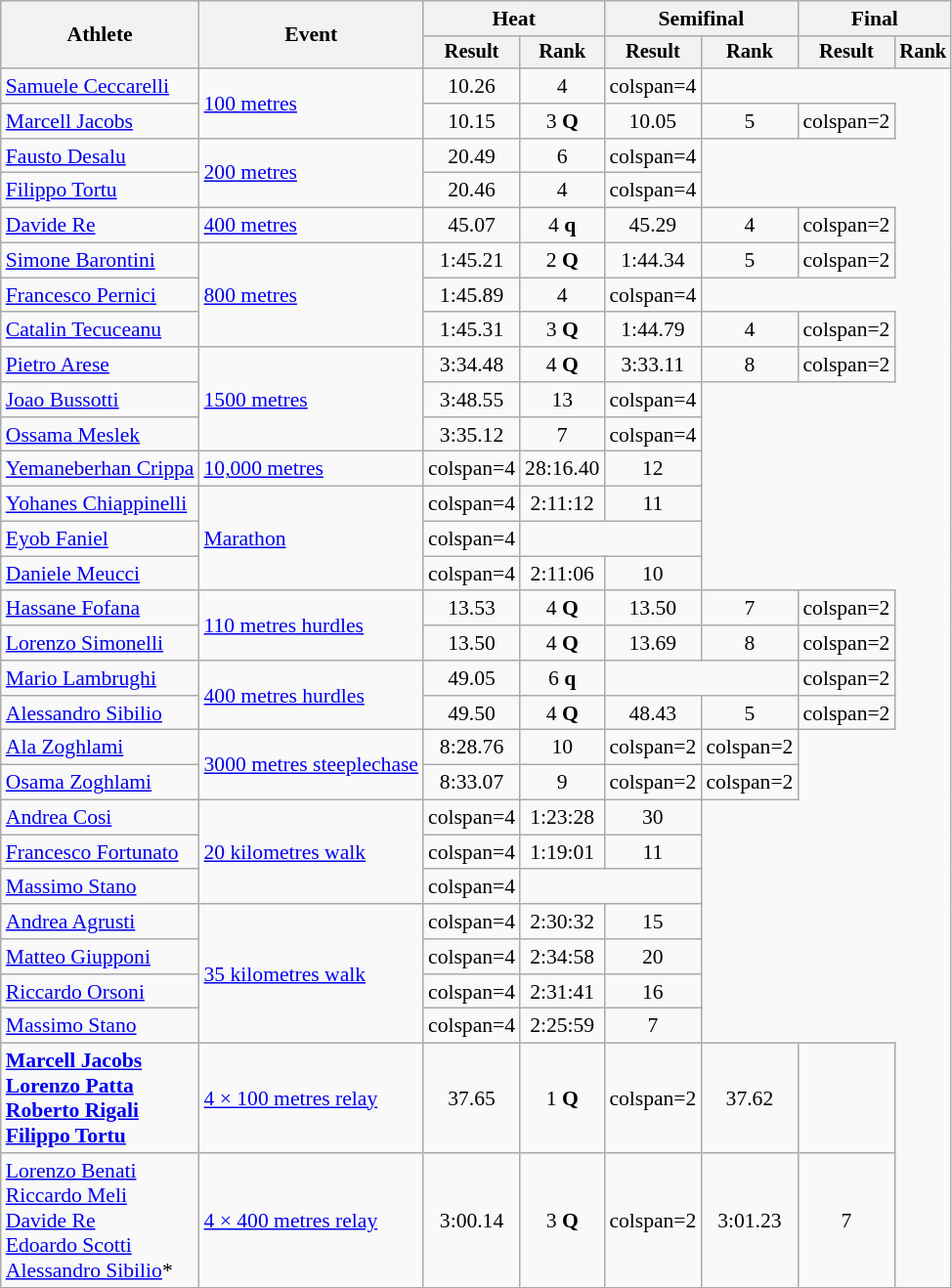<table class="wikitable" style="font-size:90%">
<tr>
<th rowspan="2">Athlete</th>
<th rowspan="2">Event</th>
<th colspan="2">Heat</th>
<th colspan="2">Semifinal</th>
<th colspan="2">Final</th>
</tr>
<tr style="font-size:95%">
<th>Result</th>
<th>Rank</th>
<th>Result</th>
<th>Rank</th>
<th>Result</th>
<th>Rank</th>
</tr>
<tr align=center>
<td align=left><a href='#'>Samuele Ceccarelli</a></td>
<td align=left rowspan=2><a href='#'>100 metres</a></td>
<td>10.26</td>
<td>4</td>
<td>colspan=4 </td>
</tr>
<tr align=center>
<td align=left><a href='#'>Marcell Jacobs</a></td>
<td>10.15 </td>
<td>3 <strong>Q</strong></td>
<td>10.05 </td>
<td>5</td>
<td>colspan=2 </td>
</tr>
<tr align=center>
<td align=left><a href='#'>Fausto Desalu</a></td>
<td align=left rowspan=2><a href='#'>200 metres</a></td>
<td>20.49 </td>
<td>6</td>
<td>colspan=4 </td>
</tr>
<tr align=center>
<td align=left><a href='#'>Filippo Tortu</a></td>
<td>20.46</td>
<td>4</td>
<td>colspan=4 </td>
</tr>
<tr align=center>
<td align=left><a href='#'>Davide Re</a></td>
<td align=left><a href='#'>400 metres</a></td>
<td>45.07 </td>
<td>4 <strong>q</strong></td>
<td>45.29</td>
<td>4</td>
<td>colspan=2 </td>
</tr>
<tr align=center>
<td align=left><a href='#'>Simone Barontini</a></td>
<td align=left rowspan=3><a href='#'>800 metres</a></td>
<td>1:45.21</td>
<td>2 <strong>Q</strong></td>
<td>1:44.34 </td>
<td>5</td>
<td>colspan=2 </td>
</tr>
<tr align=center>
<td align=left><a href='#'>Francesco Pernici</a></td>
<td>1:45.89</td>
<td>4</td>
<td>colspan=4 </td>
</tr>
<tr align=center>
<td align=left><a href='#'>Catalin Tecuceanu</a></td>
<td>1:45.31</td>
<td>3 <strong>Q</strong></td>
<td>1:44.79 </td>
<td>4</td>
<td>colspan=2 </td>
</tr>
<tr align=center>
<td align=left><a href='#'>Pietro Arese</a></td>
<td align=left rowspan=3><a href='#'>1500 metres</a></td>
<td>3:34.48</td>
<td>4 <strong>Q</strong></td>
<td>3:33.11 </td>
<td>8</td>
<td>colspan=2 </td>
</tr>
<tr align=center>
<td align=left><a href='#'>Joao Bussotti</a></td>
<td>3:48.55</td>
<td>13</td>
<td>colspan=4 </td>
</tr>
<tr align=center>
<td align=left><a href='#'>Ossama Meslek</a></td>
<td>3:35.12</td>
<td>7</td>
<td>colspan=4 </td>
</tr>
<tr align=center>
<td align=left><a href='#'>Yemaneberhan Crippa</a></td>
<td align=left><a href='#'>10,000 metres</a></td>
<td>colspan=4</td>
<td>28:16.40</td>
<td>12</td>
</tr>
<tr align=center>
<td align=left><a href='#'>Yohanes Chiappinelli</a></td>
<td align=left rowspan=3><a href='#'>Marathon</a></td>
<td>colspan=4</td>
<td>2:11:12</td>
<td>11</td>
</tr>
<tr align=center>
<td align=left><a href='#'>Eyob Faniel</a></td>
<td>colspan=4</td>
<td colspan=2></td>
</tr>
<tr align=center>
<td align=left><a href='#'>Daniele Meucci</a></td>
<td>colspan=4</td>
<td>2:11:06 </td>
<td>10</td>
</tr>
<tr align=center>
<td align=left><a href='#'>Hassane Fofana</a></td>
<td align=left rowspan=2><a href='#'>110 metres hurdles</a></td>
<td>13.53</td>
<td>4 <strong>Q</strong></td>
<td>13.50</td>
<td>7</td>
<td>colspan=2 </td>
</tr>
<tr align=center>
<td align=left><a href='#'>Lorenzo Simonelli</a></td>
<td>13.50</td>
<td>4 <strong>Q</strong></td>
<td>13.69</td>
<td>8</td>
<td>colspan=2 </td>
</tr>
<tr align=center>
<td align=left><a href='#'>Mario Lambrughi</a></td>
<td align=left rowspan=2><a href='#'>400 metres hurdles</a></td>
<td>49.05 </td>
<td>6 <strong>q</strong></td>
<td colspan=2></td>
<td>colspan=2 </td>
</tr>
<tr align=center>
<td align=left><a href='#'>Alessandro Sibilio</a></td>
<td>49.50</td>
<td>4 <strong>Q</strong></td>
<td>48.43</td>
<td>5</td>
<td>colspan=2 </td>
</tr>
<tr align=center>
<td align=left><a href='#'>Ala Zoghlami</a></td>
<td align=left rowspan=2><a href='#'>3000 metres steeplechase</a></td>
<td>8:28.76</td>
<td>10</td>
<td>colspan=2</td>
<td>colspan=2 </td>
</tr>
<tr align=center>
<td align=left><a href='#'>Osama Zoghlami</a></td>
<td>8:33.07</td>
<td>9</td>
<td>colspan=2</td>
<td>colspan=2 </td>
</tr>
<tr align=center>
<td align=left><a href='#'>Andrea Cosi</a></td>
<td align=left rowspan=3><a href='#'>20 kilometres walk</a></td>
<td>colspan=4</td>
<td>1:23:28</td>
<td>30</td>
</tr>
<tr align=center>
<td align=left><a href='#'>Francesco Fortunato</a></td>
<td>colspan=4</td>
<td>1:19:01</td>
<td>11</td>
</tr>
<tr align=center>
<td align=left><a href='#'>Massimo Stano</a></td>
<td>colspan=4</td>
<td colspan=2></td>
</tr>
<tr align=center>
<td align=left><a href='#'>Andrea Agrusti</a></td>
<td align=left rowspan=4><a href='#'>35 kilometres walk</a></td>
<td>colspan=4</td>
<td>2:30:32</td>
<td>15</td>
</tr>
<tr align=center>
<td align=left><a href='#'>Matteo Giupponi</a></td>
<td>colspan=4</td>
<td>2:34:58 </td>
<td>20</td>
</tr>
<tr align=center>
<td align=left><a href='#'>Riccardo Orsoni</a></td>
<td>colspan=4</td>
<td>2:31:41</td>
<td>16</td>
</tr>
<tr align=center>
<td align=left><a href='#'>Massimo Stano</a></td>
<td>colspan=4</td>
<td>2:25:59 </td>
<td>7</td>
</tr>
<tr align=center>
<td align=left><strong><a href='#'>Marcell Jacobs</a><br><a href='#'>Lorenzo Patta</a><br><a href='#'>Roberto Rigali</a><br><a href='#'>Filippo Tortu</a></strong></td>
<td align=left><a href='#'>4 × 100 metres relay</a></td>
<td>37.65 </td>
<td>1 <strong>Q</strong></td>
<td>colspan=2</td>
<td>37.62 </td>
<td></td>
</tr>
<tr align=center>
<td align=left><a href='#'>Lorenzo Benati</a><br><a href='#'>Riccardo Meli</a><br><a href='#'>Davide Re</a><br><a href='#'>Edoardo Scotti</a><br><a href='#'>Alessandro Sibilio</a>*</td>
<td align=left><a href='#'>4 × 400 metres relay</a></td>
<td>3:00.14 </td>
<td>3 <strong>Q</strong></td>
<td>colspan=2</td>
<td>3:01.23</td>
<td>7</td>
</tr>
</table>
